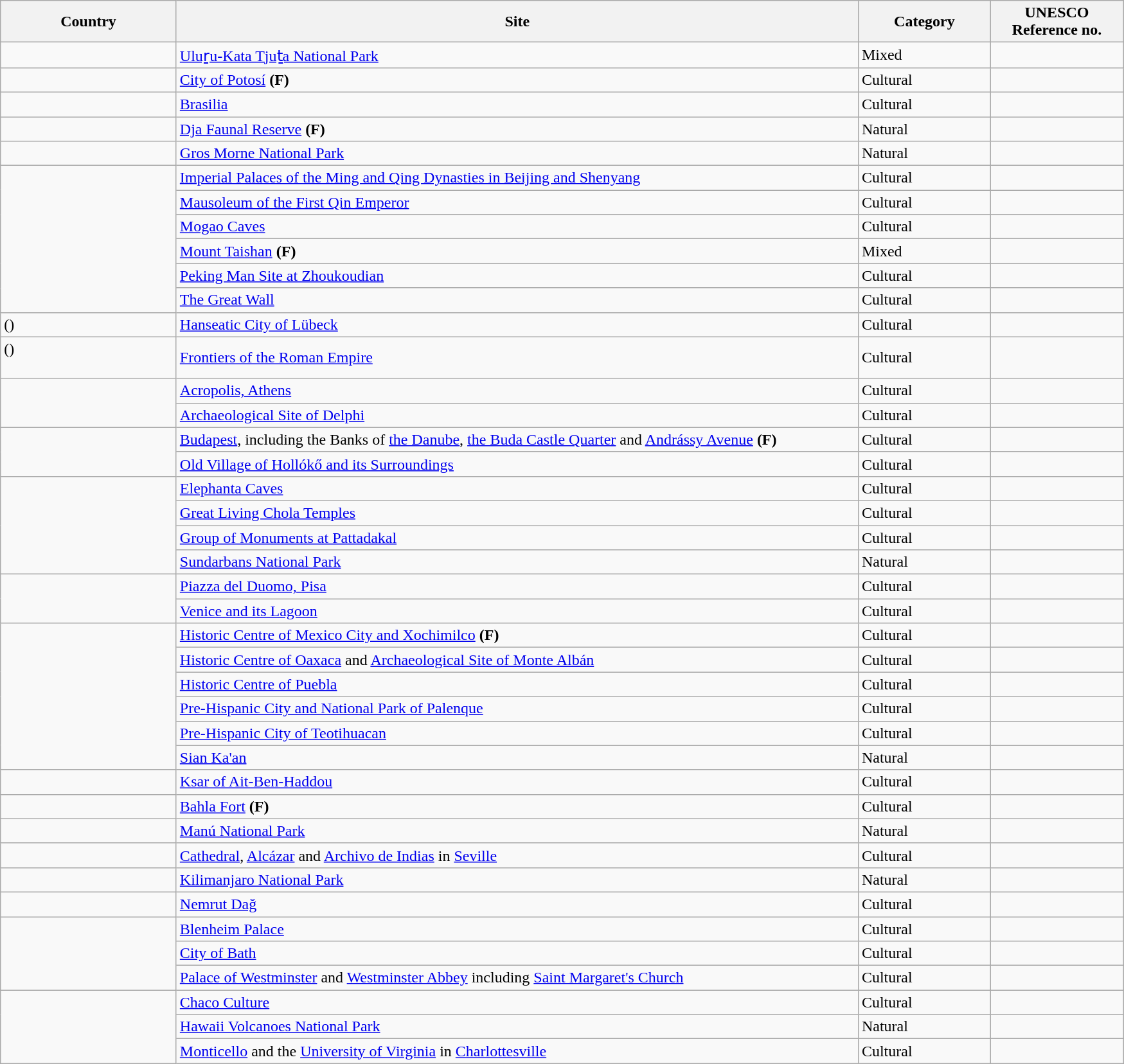<table class="wikitable sortable" style="font-size:100%;">
<tr>
<th scope="col" width="175">Country</th>
<th scope="col" width="700">Site</th>
<th scope="col" width="130">Category</th>
<th scope="col" width="130">UNESCO Reference no.</th>
</tr>
<tr>
<td></td>
<td><a href='#'>Uluṟu-Kata Tjuṯa National Park</a></td>
<td>Mixed</td>
<td></td>
</tr>
<tr>
<td></td>
<td><a href='#'>City of Potosí</a> <strong>(F)</strong></td>
<td>Cultural</td>
<td></td>
</tr>
<tr>
<td></td>
<td><a href='#'>Brasilia</a></td>
<td>Cultural</td>
<td></td>
</tr>
<tr>
<td></td>
<td><a href='#'>Dja Faunal Reserve</a> <strong>(F)</strong></td>
<td>Natural</td>
<td></td>
</tr>
<tr>
<td></td>
<td><a href='#'>Gros Morne National Park</a></td>
<td>Natural</td>
<td></td>
</tr>
<tr>
<td rowspan="6"></td>
<td><a href='#'>Imperial Palaces of the Ming and Qing Dynasties in Beijing and Shenyang</a></td>
<td>Cultural</td>
<td></td>
</tr>
<tr>
<td><a href='#'>Mausoleum of the First Qin Emperor</a></td>
<td>Cultural</td>
<td></td>
</tr>
<tr>
<td><a href='#'>Mogao Caves</a></td>
<td>Cultural</td>
<td></td>
</tr>
<tr>
<td><a href='#'>Mount Taishan</a> <strong>(F)</strong></td>
<td>Mixed</td>
<td></td>
</tr>
<tr>
<td><a href='#'>Peking Man Site at Zhoukoudian</a></td>
<td>Cultural</td>
<td></td>
</tr>
<tr>
<td><a href='#'>The Great Wall</a></td>
<td>Cultural</td>
<td></td>
</tr>
<tr>
<td data-sort-value="Germany">()<br></td>
<td><a href='#'>Hanseatic City of Lübeck</a></td>
<td>Cultural</td>
<td></td>
</tr>
<tr>
<td data-sort-value="Germany">()<br><br></td>
<td><a href='#'>Frontiers of the Roman Empire</a></td>
<td>Cultural</td>
<td></td>
</tr>
<tr>
<td rowspan="2"></td>
<td><a href='#'>Acropolis, Athens</a></td>
<td>Cultural</td>
<td></td>
</tr>
<tr>
<td><a href='#'>Archaeological Site of Delphi</a></td>
<td>Cultural</td>
<td></td>
</tr>
<tr>
<td rowspan="2"></td>
<td><a href='#'>Budapest</a>, including the Banks of <a href='#'>the Danube</a>, <a href='#'>the Buda Castle Quarter</a> and <a href='#'>Andrássy Avenue</a> <strong>(F)</strong></td>
<td>Cultural</td>
<td></td>
</tr>
<tr>
<td><a href='#'>Old Village of Hollókő and its Surroundings</a></td>
<td>Cultural</td>
<td></td>
</tr>
<tr>
<td rowspan="4"></td>
<td><a href='#'>Elephanta Caves</a></td>
<td>Cultural</td>
<td></td>
</tr>
<tr>
<td><a href='#'>Great Living Chola Temples</a></td>
<td>Cultural</td>
<td></td>
</tr>
<tr>
<td><a href='#'>Group of Monuments at Pattadakal</a></td>
<td>Cultural</td>
<td></td>
</tr>
<tr>
<td><a href='#'>Sundarbans National Park</a></td>
<td>Natural</td>
<td></td>
</tr>
<tr>
<td rowspan="2"></td>
<td><a href='#'>Piazza del Duomo, Pisa</a></td>
<td>Cultural</td>
<td></td>
</tr>
<tr>
<td><a href='#'>Venice and its Lagoon</a></td>
<td>Cultural</td>
<td></td>
</tr>
<tr>
<td rowspan="6"></td>
<td><a href='#'>Historic Centre of Mexico City and Xochimilco</a> <strong>(F)</strong></td>
<td>Cultural</td>
<td></td>
</tr>
<tr>
<td><a href='#'>Historic Centre of Oaxaca</a> and <a href='#'>Archaeological Site of Monte Albán</a></td>
<td>Cultural</td>
<td></td>
</tr>
<tr>
<td><a href='#'>Historic Centre of Puebla</a></td>
<td>Cultural</td>
<td></td>
</tr>
<tr>
<td><a href='#'>Pre-Hispanic City and National Park of Palenque</a></td>
<td>Cultural</td>
<td></td>
</tr>
<tr>
<td><a href='#'>Pre-Hispanic City of Teotihuacan</a></td>
<td>Cultural</td>
<td></td>
</tr>
<tr>
<td><a href='#'>Sian Ka'an</a></td>
<td>Natural</td>
<td></td>
</tr>
<tr>
<td></td>
<td><a href='#'>Ksar of Ait-Ben-Haddou</a></td>
<td>Cultural</td>
<td></td>
</tr>
<tr>
<td></td>
<td><a href='#'>Bahla Fort</a> <strong>(F)</strong></td>
<td>Cultural</td>
<td></td>
</tr>
<tr>
<td></td>
<td><a href='#'>Manú National Park</a></td>
<td>Natural</td>
<td></td>
</tr>
<tr>
<td></td>
<td><a href='#'>Cathedral</a>, <a href='#'>Alcázar</a> and <a href='#'>Archivo de Indias</a> in <a href='#'>Seville</a></td>
<td>Cultural</td>
<td></td>
</tr>
<tr>
<td></td>
<td><a href='#'>Kilimanjaro National Park</a></td>
<td>Natural</td>
<td></td>
</tr>
<tr>
<td></td>
<td><a href='#'>Nemrut Dağ</a></td>
<td>Cultural</td>
<td></td>
</tr>
<tr>
<td rowspan="3"></td>
<td><a href='#'>Blenheim Palace</a></td>
<td>Cultural</td>
<td></td>
</tr>
<tr>
<td><a href='#'>City of Bath</a></td>
<td>Cultural</td>
<td></td>
</tr>
<tr>
<td><a href='#'>Palace of Westminster</a> and <a href='#'>Westminster Abbey</a> including <a href='#'>Saint Margaret's Church</a></td>
<td>Cultural</td>
<td></td>
</tr>
<tr>
<td rowspan="3"></td>
<td><a href='#'>Chaco Culture</a></td>
<td>Cultural</td>
<td></td>
</tr>
<tr>
<td><a href='#'>Hawaii Volcanoes National Park</a></td>
<td>Natural</td>
<td></td>
</tr>
<tr>
<td><a href='#'>Monticello</a> and the <a href='#'>University of Virginia</a> in <a href='#'>Charlottesville</a></td>
<td>Cultural</td>
<td></td>
</tr>
</table>
